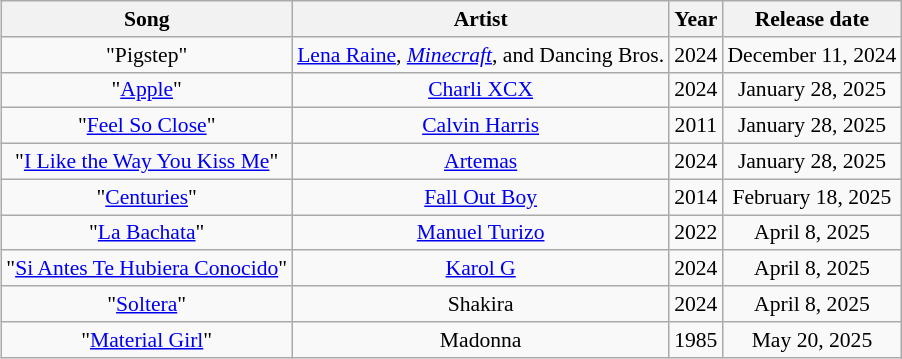<table class="wikitable sortable mw-collapsible mw-collapsed" style="font-size:90%; text-align:center; margin: 5px;">
<tr>
<th>Song</th>
<th>Artist</th>
<th>Year</th>
<th>Release date</th>
</tr>
<tr>
<td>"Pigstep"</td>
<td><a href='#'>Lena Raine</a>, <em><a href='#'>Minecraft</a></em>, and Dancing Bros.</td>
<td>2024</td>
<td>December 11, 2024</td>
</tr>
<tr>
<td>"<a href='#'>Apple</a>"</td>
<td><a href='#'>Charli XCX</a></td>
<td>2024</td>
<td>January 28, 2025</td>
</tr>
<tr>
<td>"<a href='#'>Feel So Close</a>"</td>
<td><a href='#'>Calvin Harris</a></td>
<td>2011</td>
<td>January 28, 2025</td>
</tr>
<tr>
<td>"<a href='#'>I Like the Way You Kiss Me</a>"</td>
<td><a href='#'>Artemas</a></td>
<td>2024</td>
<td>January 28, 2025</td>
</tr>
<tr>
<td>"<a href='#'>Centuries</a>"</td>
<td><a href='#'>Fall Out Boy</a></td>
<td>2014</td>
<td>February 18, 2025</td>
</tr>
<tr>
<td>"<a href='#'>La Bachata</a>"</td>
<td><a href='#'>Manuel Turizo</a></td>
<td>2022</td>
<td>April 8, 2025</td>
</tr>
<tr>
<td>"<a href='#'>Si Antes Te Hubiera Conocido</a>"</td>
<td><a href='#'>Karol G</a></td>
<td>2024</td>
<td>April 8, 2025</td>
</tr>
<tr>
<td>"<a href='#'>Soltera</a>"</td>
<td>Shakira</td>
<td>2024</td>
<td>April 8, 2025</td>
</tr>
<tr>
<td>"<a href='#'>Material Girl</a>"</td>
<td>Madonna</td>
<td>1985</td>
<td>May 20, 2025</td>
</tr>
</table>
